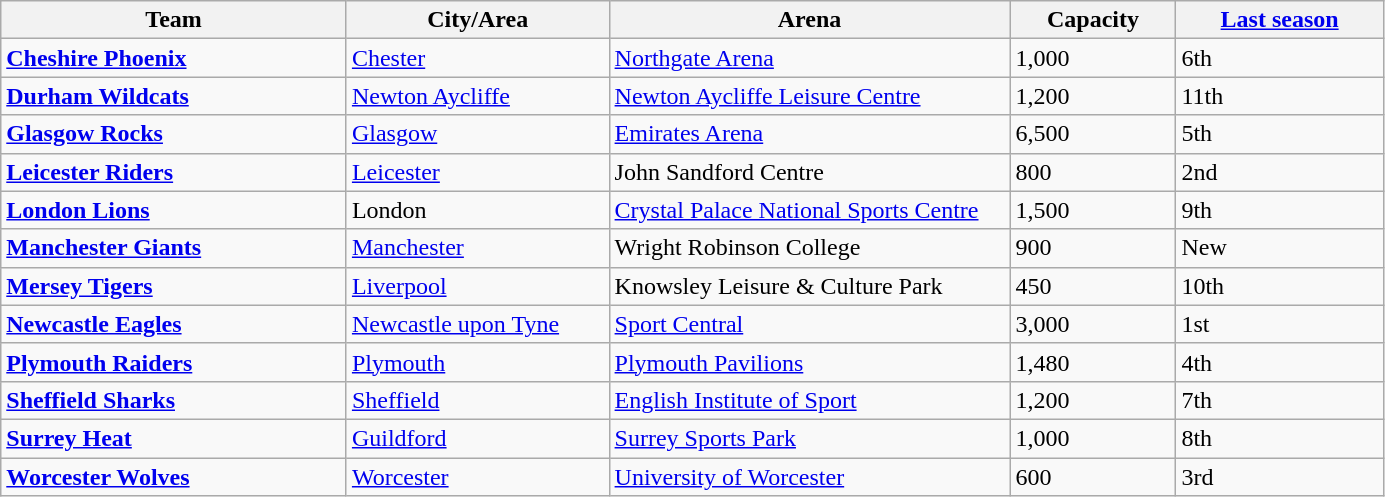<table class="wikitable sortable" style="width: 73%">
<tr>
<th width=25%>Team</th>
<th width=19%>City/Area</th>
<th width=29%>Arena</th>
<th width=12%>Capacity</th>
<th width=15%><a href='#'>Last season</a></th>
</tr>
<tr>
<td><strong><a href='#'>Cheshire Phoenix</a></strong></td>
<td><a href='#'>Chester</a></td>
<td><a href='#'>Northgate Arena</a></td>
<td>1,000</td>
<td>6th</td>
</tr>
<tr>
<td><strong><a href='#'>Durham Wildcats</a></strong></td>
<td><a href='#'>Newton Aycliffe</a></td>
<td><a href='#'>Newton Aycliffe Leisure Centre</a></td>
<td>1,200</td>
<td>11th</td>
</tr>
<tr>
<td><strong><a href='#'>Glasgow Rocks</a></strong></td>
<td><a href='#'>Glasgow</a></td>
<td><a href='#'>Emirates Arena</a></td>
<td>6,500</td>
<td>5th</td>
</tr>
<tr>
<td><strong><a href='#'>Leicester Riders</a></strong></td>
<td><a href='#'>Leicester</a></td>
<td>John Sandford Centre</td>
<td>800</td>
<td>2nd</td>
</tr>
<tr>
<td><strong><a href='#'>London Lions</a></strong></td>
<td>London</td>
<td><a href='#'>Crystal Palace National Sports Centre</a></td>
<td>1,500</td>
<td>9th</td>
</tr>
<tr>
<td><strong><a href='#'>Manchester Giants</a></strong></td>
<td><a href='#'>Manchester</a></td>
<td>Wright Robinson College</td>
<td>900</td>
<td>New</td>
</tr>
<tr>
<td><strong><a href='#'>Mersey Tigers</a></strong></td>
<td><a href='#'>Liverpool</a></td>
<td>Knowsley Leisure & Culture Park</td>
<td>450</td>
<td>10th</td>
</tr>
<tr>
<td><strong><a href='#'>Newcastle Eagles</a></strong></td>
<td><a href='#'>Newcastle upon Tyne</a></td>
<td><a href='#'>Sport Central</a></td>
<td>3,000</td>
<td>1st</td>
</tr>
<tr>
<td><strong><a href='#'>Plymouth Raiders</a></strong></td>
<td><a href='#'>Plymouth</a></td>
<td><a href='#'>Plymouth Pavilions</a></td>
<td>1,480</td>
<td>4th</td>
</tr>
<tr>
<td><strong><a href='#'>Sheffield Sharks</a></strong></td>
<td><a href='#'>Sheffield</a></td>
<td><a href='#'>English Institute of Sport</a></td>
<td>1,200</td>
<td>7th</td>
</tr>
<tr>
<td><strong><a href='#'>Surrey Heat</a></strong></td>
<td><a href='#'>Guildford</a></td>
<td><a href='#'>Surrey Sports Park</a></td>
<td>1,000</td>
<td>8th</td>
</tr>
<tr>
<td><strong><a href='#'>Worcester Wolves</a></strong></td>
<td><a href='#'>Worcester</a></td>
<td><a href='#'>University of Worcester</a></td>
<td>600</td>
<td>3rd</td>
</tr>
</table>
